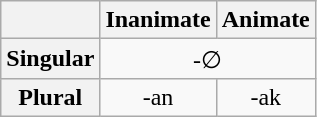<table class="wikitable" style="text-align:center">
<tr>
<th></th>
<th>Inanimate</th>
<th>Animate</th>
</tr>
<tr>
<th>Singular</th>
<td colspan=2>-∅</td>
</tr>
<tr>
<th>Plural</th>
<td>-an</td>
<td>-ak</td>
</tr>
</table>
